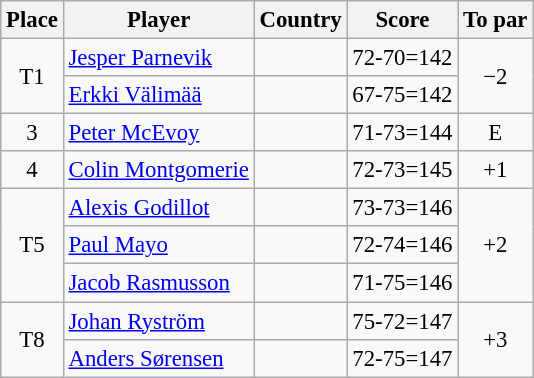<table class="wikitable" style="font-size:95%;">
<tr>
<th>Place</th>
<th>Player</th>
<th>Country</th>
<th>Score</th>
<th>To par</th>
</tr>
<tr>
<td rowspan="2" align="center">T1</td>
<td><a href='#'>Jesper Parnevik</a></td>
<td></td>
<td align=center>72-70=142</td>
<td rowspan="2" align="center">−2</td>
</tr>
<tr>
<td><a href='#'>Erkki Välimää</a></td>
<td></td>
<td>67-75=142</td>
</tr>
<tr>
<td align="center">3</td>
<td><a href='#'>Peter McEvoy</a></td>
<td></td>
<td align="center">71-73=144</td>
<td align="center">E</td>
</tr>
<tr>
<td align="center">4</td>
<td><a href='#'>Colin Montgomerie</a></td>
<td></td>
<td align="center">72-73=145</td>
<td align="center">+1</td>
</tr>
<tr>
<td rowspan="3" align="center">T5</td>
<td><a href='#'>Alexis Godillot</a></td>
<td></td>
<td align="center">73-73=146</td>
<td rowspan="3" align="center">+2</td>
</tr>
<tr>
<td><a href='#'>Paul Mayo</a></td>
<td></td>
<td>72-74=146</td>
</tr>
<tr>
<td><a href='#'>Jacob Rasmusson</a></td>
<td></td>
<td>71-75=146</td>
</tr>
<tr>
<td rowspan="2" align="center">T8</td>
<td><a href='#'>Johan Ryström</a></td>
<td></td>
<td>75-72=147</td>
<td rowspan="2" align="center">+3</td>
</tr>
<tr>
<td><a href='#'>Anders Sørensen</a></td>
<td></td>
<td>72-75=147</td>
</tr>
</table>
